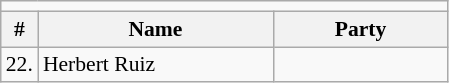<table class=wikitable style="font-size:90%">
<tr>
<td colspan=4 bgcolor=></td>
</tr>
<tr>
<th>#</th>
<th width=150px>Name</th>
<th colspan=2 width=110px>Party</th>
</tr>
<tr>
<td>22.</td>
<td>Herbert Ruiz</td>
<td></td>
</tr>
</table>
